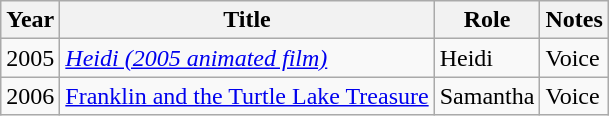<table class="wikitable sortable">
<tr>
<th>Year</th>
<th>Title</th>
<th>Role</th>
<th class="unsortable">Notes</th>
</tr>
<tr>
<td>2005</td>
<td><em><a href='#'>Heidi (2005 animated film)</a></td>
<td>Heidi</td>
<td>Voice</td>
</tr>
<tr>
<td>2006</td>
<td></em><a href='#'>Franklin and the Turtle Lake Treasure</a><em></td>
<td>Samantha</td>
<td>Voice</td>
</tr>
</table>
